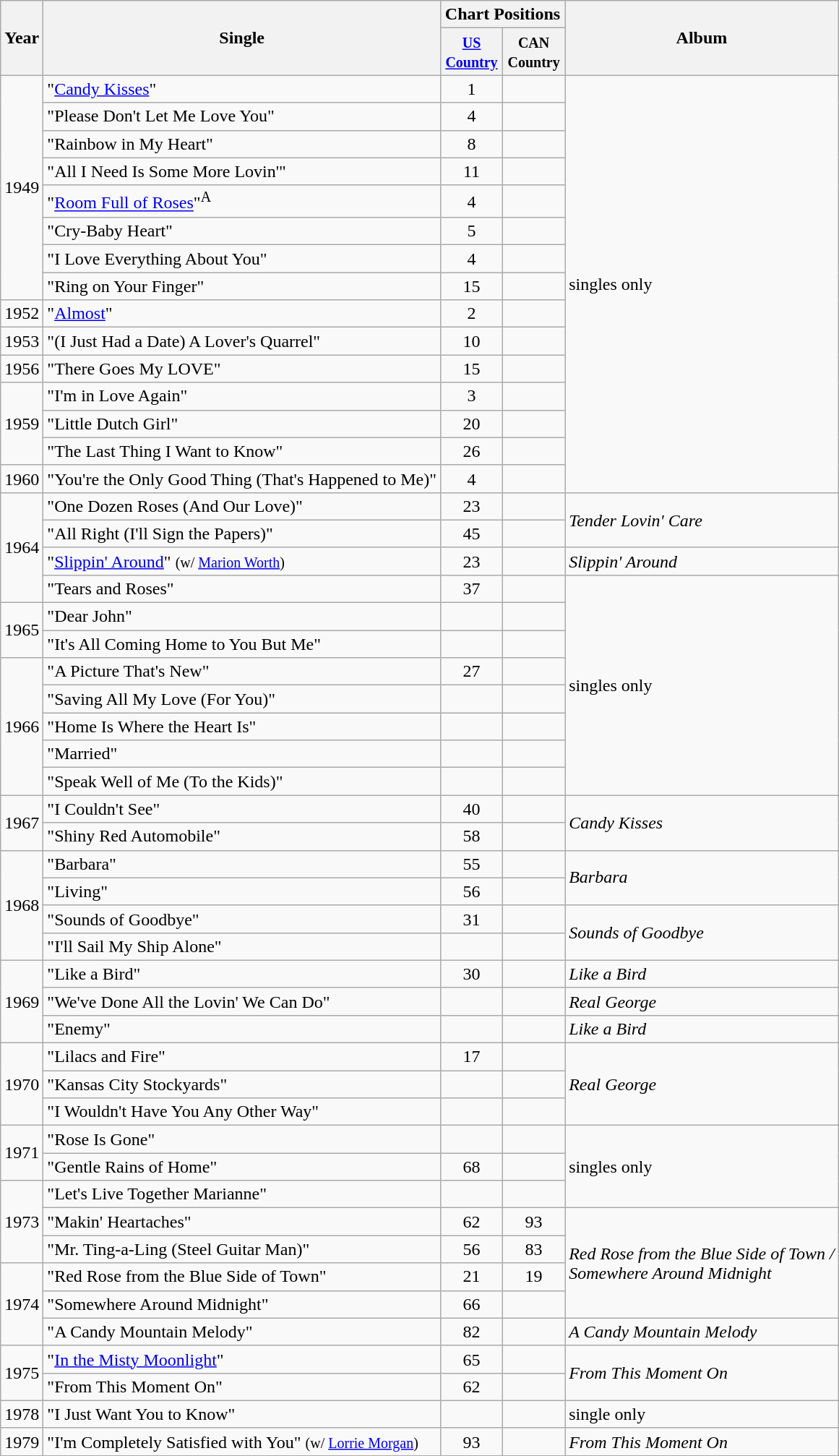<table class="wikitable">
<tr>
<th rowspan="2">Year</th>
<th rowspan="2">Single</th>
<th colspan="2">Chart Positions</th>
<th rowspan="2">Album</th>
</tr>
<tr>
<th width="50"><small><a href='#'>US Country</a></small></th>
<th width="50"><small>CAN Country</small></th>
</tr>
<tr>
<td rowspan="8">1949</td>
<td>"<a href='#'>Candy Kisses</a>"</td>
<td align="center">1</td>
<td></td>
<td rowspan="15">singles only</td>
</tr>
<tr>
<td>"Please Don't Let Me Love You"</td>
<td align="center">4</td>
<td></td>
</tr>
<tr>
<td>"Rainbow in My Heart"</td>
<td align="center">8</td>
<td></td>
</tr>
<tr>
<td>"All I Need Is Some More Lovin'"</td>
<td align="center">11</td>
<td></td>
</tr>
<tr>
<td>"<a href='#'>Room Full of Roses</a>"<sup>A</sup></td>
<td align="center">4</td>
<td></td>
</tr>
<tr>
<td>"Cry-Baby Heart"</td>
<td align="center">5</td>
<td></td>
</tr>
<tr>
<td>"I Love Everything About You"</td>
<td align="center">4</td>
<td></td>
</tr>
<tr>
<td>"Ring on Your Finger"</td>
<td align="center">15</td>
<td></td>
</tr>
<tr>
<td>1952</td>
<td>"<a href='#'>Almost</a>"</td>
<td align="center">2</td>
<td></td>
</tr>
<tr>
<td>1953</td>
<td>"(I Just Had a Date) A Lover's Quarrel"</td>
<td align="center">10</td>
<td></td>
</tr>
<tr>
<td>1956</td>
<td>"There Goes My LOVE"</td>
<td align="center">15</td>
<td></td>
</tr>
<tr>
<td rowspan="3">1959</td>
<td>"I'm in Love Again"</td>
<td align="center">3</td>
<td></td>
</tr>
<tr>
<td>"Little Dutch Girl"</td>
<td align="center">20</td>
<td></td>
</tr>
<tr>
<td>"The Last Thing I Want to Know"</td>
<td align="center">26</td>
<td></td>
</tr>
<tr>
<td>1960</td>
<td>"You're the Only Good Thing (That's Happened to Me)"</td>
<td align="center">4</td>
<td></td>
</tr>
<tr>
<td rowspan="4">1964</td>
<td>"One Dozen Roses (And Our Love)"</td>
<td align="center">23</td>
<td></td>
<td rowspan="2"><em>Tender Lovin' Care</em></td>
</tr>
<tr>
<td>"All Right (I'll Sign the Papers)"</td>
<td align="center">45</td>
<td></td>
</tr>
<tr>
<td>"<a href='#'>Slippin' Around</a>" <small>(w/ <a href='#'>Marion Worth</a>)</small></td>
<td align="center">23</td>
<td></td>
<td><em>Slippin' Around</em></td>
</tr>
<tr>
<td>"Tears and Roses"</td>
<td align="center">37</td>
<td></td>
<td rowspan="8">singles only</td>
</tr>
<tr>
<td rowspan="2">1965</td>
<td>"Dear John"</td>
<td></td>
<td></td>
</tr>
<tr>
<td>"It's All Coming Home to You But Me"</td>
<td></td>
<td></td>
</tr>
<tr>
<td rowspan="5">1966</td>
<td>"A Picture That's New"</td>
<td align="center">27</td>
<td></td>
</tr>
<tr>
<td>"Saving All My Love (For You)"</td>
<td></td>
<td></td>
</tr>
<tr>
<td>"Home Is Where the Heart Is"</td>
<td></td>
<td></td>
</tr>
<tr>
<td>"Married"</td>
<td></td>
<td></td>
</tr>
<tr>
<td>"Speak Well of Me (To the Kids)"</td>
<td></td>
<td></td>
</tr>
<tr>
<td rowspan="2">1967</td>
<td>"I Couldn't See"</td>
<td align="center">40</td>
<td></td>
<td rowspan="2"><em>Candy Kisses</em></td>
</tr>
<tr>
<td>"Shiny Red Automobile"</td>
<td align="center">58</td>
<td></td>
</tr>
<tr>
<td rowspan="4">1968</td>
<td>"Barbara"</td>
<td align="center">55</td>
<td></td>
<td rowspan="2"><em>Barbara</em></td>
</tr>
<tr>
<td>"Living"</td>
<td align="center">56</td>
<td></td>
</tr>
<tr>
<td>"Sounds of Goodbye"</td>
<td align="center">31</td>
<td></td>
<td rowspan="2"><em>Sounds of Goodbye</em></td>
</tr>
<tr>
<td>"I'll Sail My Ship Alone"</td>
<td></td>
<td></td>
</tr>
<tr>
<td rowspan="3">1969</td>
<td>"Like a Bird"</td>
<td align="center">30</td>
<td></td>
<td><em>Like a Bird</em></td>
</tr>
<tr>
<td>"We've Done All the Lovin' We Can Do"</td>
<td></td>
<td></td>
<td><em>Real George</em></td>
</tr>
<tr>
<td>"Enemy"</td>
<td></td>
<td></td>
<td><em>Like a Bird</em></td>
</tr>
<tr>
<td rowspan="3">1970</td>
<td>"Lilacs and Fire"</td>
<td align="center">17</td>
<td></td>
<td rowspan="3"><em>Real George</em></td>
</tr>
<tr>
<td>"Kansas City Stockyards"</td>
<td></td>
<td></td>
</tr>
<tr>
<td>"I Wouldn't Have You Any Other Way"</td>
<td></td>
<td></td>
</tr>
<tr>
<td rowspan="2">1971</td>
<td>"Rose Is Gone"</td>
<td></td>
<td></td>
<td rowspan="3">singles only</td>
</tr>
<tr>
<td>"Gentle Rains of Home"</td>
<td align="center">68</td>
<td></td>
</tr>
<tr>
<td rowspan="3">1973</td>
<td>"Let's Live Together Marianne"</td>
<td></td>
<td></td>
</tr>
<tr>
<td>"Makin' Heartaches"</td>
<td align="center">62</td>
<td align="center">93</td>
<td rowspan="4"><em>Red Rose from the Blue Side of Town /<br>Somewhere Around Midnight</em></td>
</tr>
<tr>
<td>"Mr. Ting-a-Ling (Steel Guitar Man)"</td>
<td align="center">56</td>
<td align="center">83</td>
</tr>
<tr>
<td rowspan="3">1974</td>
<td>"Red Rose from the Blue Side of Town"</td>
<td align="center">21</td>
<td align="center">19</td>
</tr>
<tr>
<td>"Somewhere Around Midnight"</td>
<td align="center">66</td>
<td></td>
</tr>
<tr>
<td>"A Candy Mountain Melody"</td>
<td align="center">82</td>
<td></td>
<td><em>A Candy Mountain Melody</em></td>
</tr>
<tr>
<td rowspan="2">1975</td>
<td>"<a href='#'>In the Misty Moonlight</a>"</td>
<td align="center">65</td>
<td></td>
<td rowspan="2"><em>From This Moment On</em></td>
</tr>
<tr>
<td>"From This Moment On"</td>
<td align="center">62</td>
<td></td>
</tr>
<tr>
<td>1978</td>
<td>"I Just Want You to Know"</td>
<td></td>
<td></td>
<td>single only</td>
</tr>
<tr>
<td>1979</td>
<td>"I'm Completely Satisfied with You" <small>(w/ <a href='#'>Lorrie Morgan</a>)</small></td>
<td align="center">93</td>
<td></td>
<td><em>From This Moment On</em></td>
</tr>
</table>
